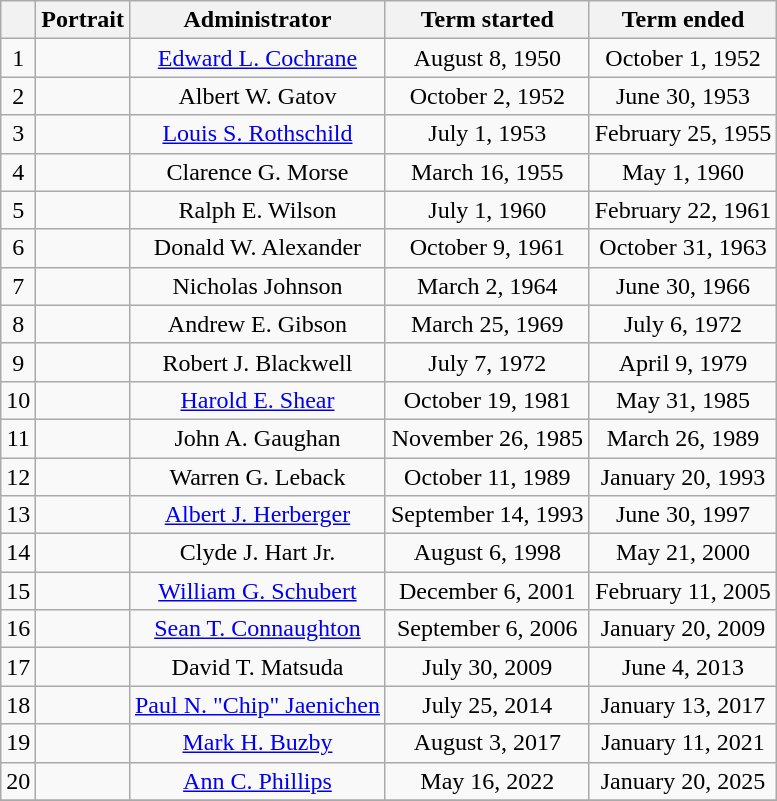<table class=wikitable style="text-align:center">
<tr>
<th></th>
<th>Portrait</th>
<th>Administrator</th>
<th>Term started</th>
<th>Term ended</th>
</tr>
<tr>
<td>1</td>
<td></td>
<td><a href='#'>Edward L. Cochrane</a></td>
<td>August 8, 1950</td>
<td>October 1, 1952</td>
</tr>
<tr>
<td>2</td>
<td></td>
<td>Albert W. Gatov</td>
<td>October 2, 1952</td>
<td>June 30, 1953</td>
</tr>
<tr>
<td>3</td>
<td></td>
<td><a href='#'>Louis S. Rothschild</a></td>
<td>July 1, 1953</td>
<td>February 25, 1955</td>
</tr>
<tr>
<td>4</td>
<td></td>
<td>Clarence G. Morse</td>
<td>March 16, 1955</td>
<td>May 1, 1960</td>
</tr>
<tr>
<td>5</td>
<td></td>
<td>Ralph E. Wilson</td>
<td>July 1, 1960</td>
<td>February 22, 1961</td>
</tr>
<tr>
<td>6</td>
<td></td>
<td>Donald W. Alexander</td>
<td>October 9, 1961</td>
<td>October 31, 1963</td>
</tr>
<tr>
<td>7</td>
<td></td>
<td>Nicholas Johnson</td>
<td>March 2, 1964</td>
<td>June 30, 1966</td>
</tr>
<tr>
<td>8</td>
<td></td>
<td>Andrew E. Gibson</td>
<td>March 25, 1969</td>
<td>July 6, 1972</td>
</tr>
<tr>
<td>9</td>
<td></td>
<td>Robert J. Blackwell</td>
<td>July 7, 1972</td>
<td>April 9, 1979</td>
</tr>
<tr>
<td>10</td>
<td></td>
<td><a href='#'>Harold E. Shear</a></td>
<td>October 19, 1981</td>
<td>May 31, 1985</td>
</tr>
<tr>
<td>11</td>
<td></td>
<td>John A. Gaughan</td>
<td>November 26, 1985</td>
<td>March 26, 1989</td>
</tr>
<tr>
<td>12</td>
<td></td>
<td>Warren G. Leback</td>
<td>October 11, 1989</td>
<td>January 20, 1993</td>
</tr>
<tr>
<td>13</td>
<td></td>
<td><a href='#'>Albert J. Herberger</a></td>
<td>September 14, 1993</td>
<td>June 30, 1997</td>
</tr>
<tr>
<td>14</td>
<td></td>
<td>Clyde J. Hart Jr.</td>
<td>August 6, 1998</td>
<td>May 21, 2000</td>
</tr>
<tr>
<td>15</td>
<td></td>
<td><a href='#'>William G. Schubert</a></td>
<td>December 6, 2001</td>
<td>February 11, 2005</td>
</tr>
<tr>
<td>16</td>
<td></td>
<td><a href='#'>Sean T. Connaughton</a></td>
<td>September 6, 2006</td>
<td>January 20, 2009</td>
</tr>
<tr>
<td>17</td>
<td></td>
<td>David T. Matsuda</td>
<td>July 30, 2009</td>
<td>June 4, 2013</td>
</tr>
<tr>
<td>18</td>
<td></td>
<td><a href='#'>Paul N. "Chip" Jaenichen</a></td>
<td>July 25, 2014</td>
<td>January 13, 2017</td>
</tr>
<tr>
<td>19</td>
<td></td>
<td><a href='#'>Mark H. Buzby</a></td>
<td>August 3, 2017</td>
<td>January 11, 2021</td>
</tr>
<tr>
<td>20</td>
<td></td>
<td><a href='#'>Ann C. Phillips</a></td>
<td>May 16, 2022</td>
<td>January 20, 2025</td>
</tr>
<tr>
</tr>
</table>
